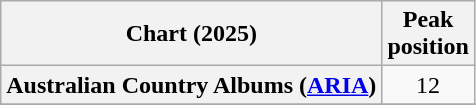<table class="wikitable sortable plainrowheaders" style="text-align:center">
<tr>
<th scope="col">Chart (2025)</th>
<th scope="col">Peak<br>position</th>
</tr>
<tr>
<th scope="row">Australian Country Albums (<a href='#'>ARIA</a>)</th>
<td>12</td>
</tr>
<tr>
</tr>
<tr>
</tr>
<tr>
</tr>
<tr>
</tr>
<tr>
</tr>
</table>
